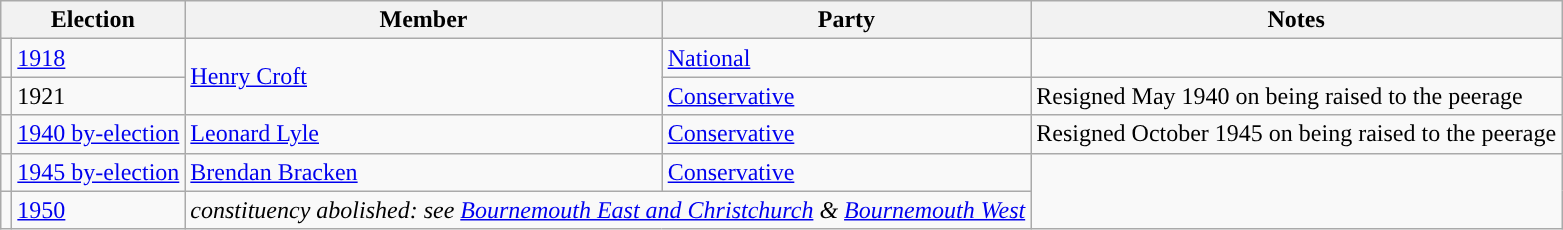<table class="wikitable">
<tr>
<th colspan="2">Election</th>
<th>Member</th>
<th>Party</th>
<th>Notes</th>
</tr>
<tr>
<td style="color:inherit;background-color: "></td>
<td><a href='#'>1918</a></td>
<td rowspan="2"><a href='#'>Henry Croft</a></td>
<td><a href='#'>National</a></td>
</tr>
<tr>
<td style="color:inherit;background-color: "></td>
<td>1921</td>
<td><a href='#'>Conservative</a></td>
<td>Resigned May 1940 on being raised to the peerage</td>
</tr>
<tr>
<td style="color:inherit;background-color: "></td>
<td><a href='#'>1940 by-election</a></td>
<td><a href='#'>Leonard Lyle</a></td>
<td><a href='#'>Conservative</a></td>
<td>Resigned October 1945 on being raised to the peerage</td>
</tr>
<tr>
<td style="color:inherit;background-color: "></td>
<td><a href='#'>1945 by-election</a></td>
<td><a href='#'>Brendan Bracken</a></td>
<td><a href='#'>Conservative</a></td>
</tr>
<tr>
<td></td>
<td><a href='#'>1950</a></td>
<td colspan="2"><em>constituency abolished: see <a href='#'>Bournemouth East and Christchurch</a> & <a href='#'>Bournemouth West</a></em></td>
</tr>
</table>
